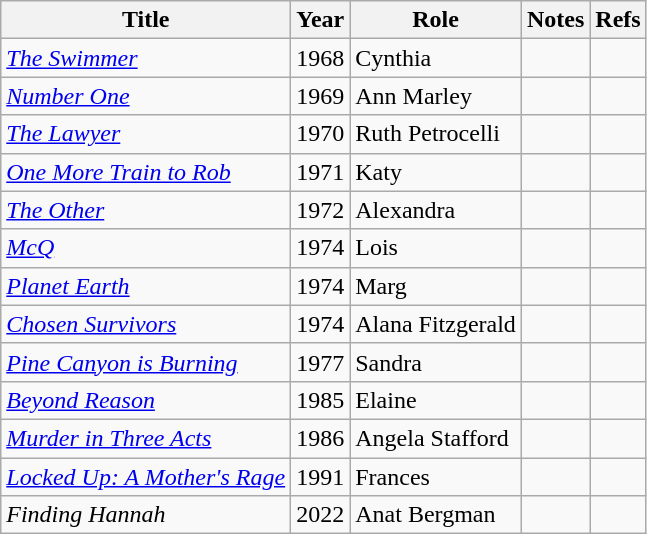<table class="wikitable sortable">
<tr>
<th>Title</th>
<th>Year</th>
<th>Role</th>
<th>Notes</th>
<th>Refs</th>
</tr>
<tr>
<td><em><a href='#'>The Swimmer</a></em></td>
<td>1968</td>
<td>Cynthia</td>
<td></td>
<td></td>
</tr>
<tr>
<td><em><a href='#'>Number One</a></em></td>
<td>1969</td>
<td>Ann Marley</td>
<td></td>
<td></td>
</tr>
<tr>
<td><em><a href='#'>The Lawyer</a></em></td>
<td>1970</td>
<td>Ruth Petrocelli</td>
<td></td>
<td></td>
</tr>
<tr>
<td><em><a href='#'>One More Train to Rob</a></em></td>
<td>1971</td>
<td>Katy</td>
<td></td>
<td></td>
</tr>
<tr>
<td><em><a href='#'>The Other</a></em></td>
<td>1972</td>
<td>Alexandra</td>
<td></td>
<td></td>
</tr>
<tr>
<td><em><a href='#'>McQ</a></em></td>
<td>1974</td>
<td>Lois</td>
<td></td>
<td></td>
</tr>
<tr>
<td><em><a href='#'>Planet Earth</a></em></td>
<td>1974</td>
<td>Marg</td>
<td Television film></td>
<td></td>
</tr>
<tr>
<td><em><a href='#'>Chosen Survivors</a></em></td>
<td>1974</td>
<td>Alana Fitzgerald</td>
<td></td>
<td></td>
</tr>
<tr>
<td><em><a href='#'>Pine Canyon is Burning</a></em></td>
<td>1977</td>
<td>Sandra</td>
<td Television film></td>
<td></td>
</tr>
<tr>
<td><em><a href='#'>Beyond Reason</a></em></td>
<td>1985</td>
<td>Elaine</td>
<td></td>
<td></td>
</tr>
<tr>
<td><em><a href='#'>Murder in Three Acts</a></em></td>
<td>1986</td>
<td>Angela Stafford</td>
<td Television film></td>
<td></td>
</tr>
<tr>
<td><em><a href='#'>Locked Up: A Mother's Rage</a></em></td>
<td>1991</td>
<td>Frances</td>
<td Television film></td>
<td></td>
</tr>
<tr>
<td><em>Finding Hannah</em></td>
<td>2022</td>
<td>Anat Bergman</td>
<td></td>
<td></td>
</tr>
</table>
